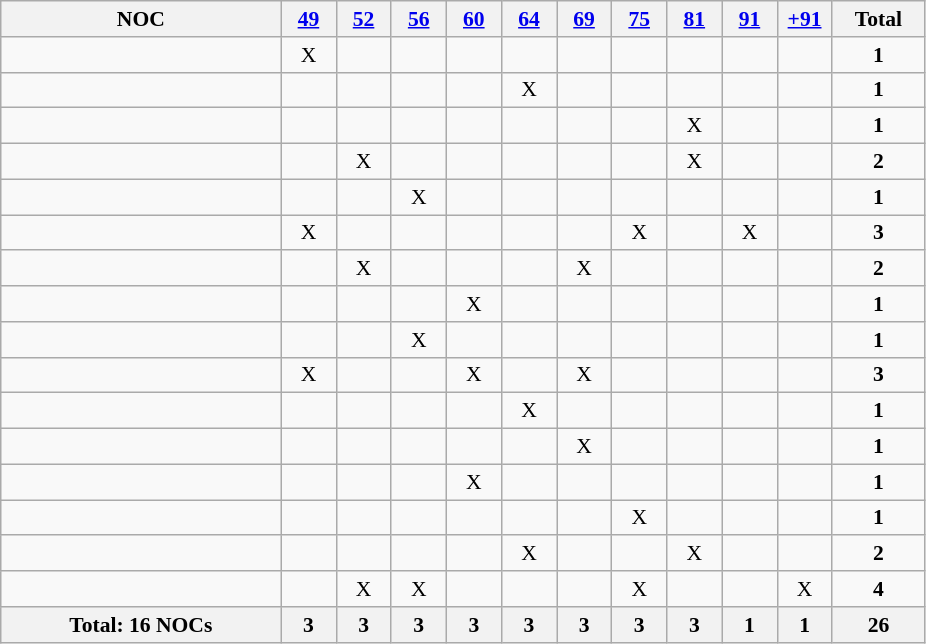<table class="wikitable" style="text-align:center; font-size:90%">
<tr>
<th width=180 style="text-align:center;">NOC</th>
<th width=30><a href='#'>49</a></th>
<th width=30><a href='#'>52</a></th>
<th width=30><a href='#'>56</a></th>
<th width=30><a href='#'>60</a></th>
<th width=30><a href='#'>64</a></th>
<th width=30><a href='#'>69</a></th>
<th width=30><a href='#'>75</a></th>
<th width=30><a href='#'>81</a></th>
<th width=30><a href='#'>91</a></th>
<th width=30><a href='#'>+91</a></th>
<th width=55>Total</th>
</tr>
<tr>
<td style="text-align:left;"></td>
<td>X</td>
<td></td>
<td></td>
<td></td>
<td></td>
<td></td>
<td></td>
<td></td>
<td></td>
<td></td>
<td><strong>1</strong></td>
</tr>
<tr>
<td style="text-align:left;"></td>
<td></td>
<td></td>
<td></td>
<td></td>
<td>X</td>
<td></td>
<td></td>
<td></td>
<td></td>
<td></td>
<td><strong>1</strong></td>
</tr>
<tr>
<td style="text-align:left;"></td>
<td></td>
<td></td>
<td></td>
<td></td>
<td></td>
<td></td>
<td></td>
<td>X</td>
<td></td>
<td></td>
<td><strong>1</strong></td>
</tr>
<tr>
<td style="text-align:left;"></td>
<td></td>
<td>X</td>
<td></td>
<td></td>
<td></td>
<td></td>
<td></td>
<td>X</td>
<td></td>
<td></td>
<td><strong>2</strong></td>
</tr>
<tr>
<td style="text-align:left;"></td>
<td></td>
<td></td>
<td>X</td>
<td></td>
<td></td>
<td></td>
<td></td>
<td></td>
<td></td>
<td></td>
<td><strong>1</strong></td>
</tr>
<tr>
<td style="text-align:left;"></td>
<td>X</td>
<td></td>
<td></td>
<td></td>
<td></td>
<td></td>
<td>X</td>
<td></td>
<td>X</td>
<td></td>
<td><strong>3</strong></td>
</tr>
<tr>
<td style="text-align:left;"></td>
<td></td>
<td>X</td>
<td></td>
<td></td>
<td></td>
<td>X</td>
<td></td>
<td></td>
<td></td>
<td></td>
<td><strong>2</strong></td>
</tr>
<tr>
<td style="text-align:left;"></td>
<td></td>
<td></td>
<td></td>
<td>X</td>
<td></td>
<td></td>
<td></td>
<td></td>
<td></td>
<td></td>
<td><strong>1</strong></td>
</tr>
<tr>
<td style="text-align:left;"></td>
<td></td>
<td></td>
<td>X</td>
<td></td>
<td></td>
<td></td>
<td></td>
<td></td>
<td></td>
<td></td>
<td><strong>1</strong></td>
</tr>
<tr>
<td style="text-align:left;"></td>
<td>X</td>
<td></td>
<td></td>
<td>X</td>
<td></td>
<td>X</td>
<td></td>
<td></td>
<td></td>
<td></td>
<td><strong>3</strong></td>
</tr>
<tr>
<td style="text-align:left;"></td>
<td></td>
<td></td>
<td></td>
<td></td>
<td>X</td>
<td></td>
<td></td>
<td></td>
<td></td>
<td></td>
<td><strong>1</strong></td>
</tr>
<tr>
<td style="text-align:left;"></td>
<td></td>
<td></td>
<td></td>
<td></td>
<td></td>
<td>X</td>
<td></td>
<td></td>
<td></td>
<td></td>
<td><strong>1</strong></td>
</tr>
<tr>
<td style="text-align:left;"></td>
<td></td>
<td></td>
<td></td>
<td>X</td>
<td></td>
<td></td>
<td></td>
<td></td>
<td></td>
<td></td>
<td><strong>1</strong></td>
</tr>
<tr>
<td style="text-align:left;"></td>
<td></td>
<td></td>
<td></td>
<td></td>
<td></td>
<td></td>
<td>X</td>
<td></td>
<td></td>
<td></td>
<td><strong>1</strong></td>
</tr>
<tr>
<td style="text-align:left;"></td>
<td></td>
<td></td>
<td></td>
<td></td>
<td>X</td>
<td></td>
<td></td>
<td>X</td>
<td></td>
<td></td>
<td><strong>2</strong></td>
</tr>
<tr>
<td style="text-align:left;"></td>
<td></td>
<td>X</td>
<td>X</td>
<td></td>
<td></td>
<td></td>
<td>X</td>
<td></td>
<td></td>
<td>X</td>
<td><strong>4</strong></td>
</tr>
<tr>
<th>Total: 16 NOCs</th>
<th>3</th>
<th>3</th>
<th>3</th>
<th>3</th>
<th>3</th>
<th>3</th>
<th>3</th>
<th>3</th>
<th>1</th>
<th>1</th>
<th>26</th>
</tr>
</table>
